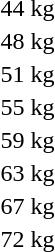<table>
<tr>
<td rowspan=2>44 kg</td>
<td rowspan=2></td>
<td rowspan=2></td>
<td></td>
</tr>
<tr>
<td></td>
</tr>
<tr>
<td rowspan=2>48 kg</td>
<td rowspan=2></td>
<td rowspan=2></td>
<td></td>
</tr>
<tr>
<td></td>
</tr>
<tr>
<td rowspan=2>51 kg</td>
<td rowspan=2></td>
<td rowspan=2></td>
<td></td>
</tr>
<tr>
<td></td>
</tr>
<tr>
<td rowspan=2>55 kg</td>
<td rowspan=2></td>
<td rowspan=2></td>
<td></td>
</tr>
<tr>
<td></td>
</tr>
<tr>
<td rowspan=2>59 kg</td>
<td rowspan=2></td>
<td rowspan=2></td>
<td></td>
</tr>
<tr>
<td></td>
</tr>
<tr>
<td rowspan=2>63 kg</td>
<td rowspan=2></td>
<td rowspan=2></td>
<td></td>
</tr>
<tr>
<td></td>
</tr>
<tr>
<td rowspan=2>67 kg</td>
<td rowspan=2></td>
<td rowspan=2></td>
<td></td>
</tr>
<tr>
<td></td>
</tr>
<tr>
<td rowspan=2>72 kg</td>
<td rowspan=2></td>
<td rowspan=2></td>
<td></td>
</tr>
<tr>
<td></td>
</tr>
<tr>
</tr>
</table>
